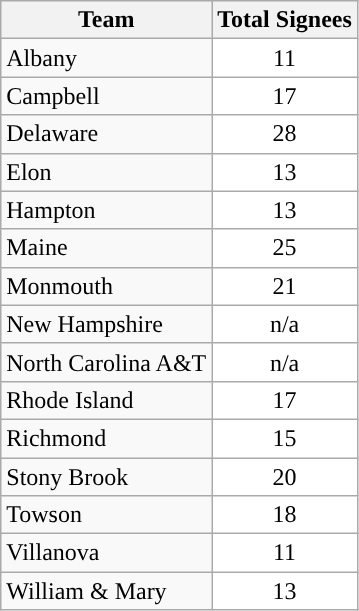<table class="wikitable">
<tr>
<th>Team</th>
<th>Total Signees</th>
</tr>
<tr>
<td>Albany</td>
<td style="text-align:center; background:white">11</td>
</tr>
<tr>
<td>Campbell</td>
<td style="text-align:center; background:white">17</td>
</tr>
<tr>
<td>Delaware</td>
<td style="text-align:center; background:white">28</td>
</tr>
<tr>
<td>Elon</td>
<td style="text-align:center; background:white">13</td>
</tr>
<tr>
<td>Hampton</td>
<td style="text-align:center; background:white">13</td>
</tr>
<tr>
<td>Maine</td>
<td style="text-align:center; background:white">25</td>
</tr>
<tr>
<td>Monmouth</td>
<td style="text-align:center; background:white">21</td>
</tr>
<tr>
<td>New Hampshire</td>
<td style="text-align:center; background:white">n/a</td>
</tr>
<tr>
<td>North Carolina A&T</td>
<td style="text-align:center; background:white">n/a</td>
</tr>
<tr>
<td>Rhode Island</td>
<td style="text-align:center; background:white">17</td>
</tr>
<tr>
<td>Richmond</td>
<td style="text-align:center; background:white">15</td>
</tr>
<tr>
<td>Stony Brook</td>
<td style="text-align:center; background:white">20</td>
</tr>
<tr>
<td>Towson</td>
<td style="text-align:center; background:white">18</td>
</tr>
<tr>
<td>Villanova</td>
<td style="text-align:center; background:white">11</td>
</tr>
<tr>
<td>William & Mary</td>
<td style="text-align:center; background:white">13</td>
</tr>
</table>
